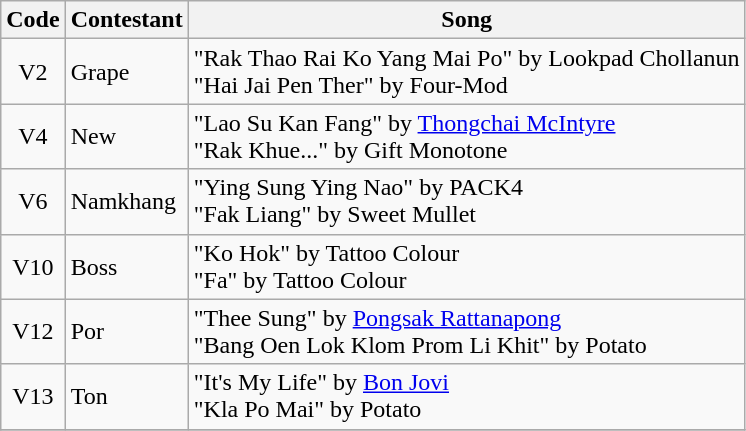<table class="wikitable">
<tr>
<th>Code</th>
<th>Contestant</th>
<th>Song</th>
</tr>
<tr>
<td align="center">V2</td>
<td>Grape</td>
<td>"Rak Thao Rai Ko Yang Mai Po" by Lookpad Chollanun<br>"Hai Jai Pen Ther" by Four-Mod</td>
</tr>
<tr>
<td align="center">V4</td>
<td>New</td>
<td>"Lao Su Kan Fang" by <a href='#'>Thongchai McIntyre</a><br>"Rak Khue..." by Gift Monotone</td>
</tr>
<tr>
<td align="center">V6</td>
<td>Namkhang</td>
<td>"Ying Sung Ying Nao" by PACK4<br>"Fak Liang" by Sweet Mullet</td>
</tr>
<tr>
<td align="center">V10</td>
<td>Boss</td>
<td>"Ko Hok" by Tattoo Colour<br>"Fa" by Tattoo Colour</td>
</tr>
<tr>
<td align="center">V12</td>
<td>Por</td>
<td>"Thee Sung" by <a href='#'>Pongsak Rattanapong</a><br>"Bang Oen Lok Klom Prom Li Khit" by Potato</td>
</tr>
<tr>
<td align="center">V13</td>
<td>Ton</td>
<td>"It's My Life" by <a href='#'>Bon Jovi</a><br>"Kla Po Mai" by Potato</td>
</tr>
<tr>
</tr>
</table>
